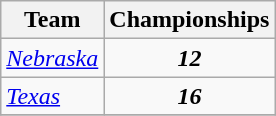<table class="wikitable sortable">
<tr>
<th scope="col">Team</th>
<th scope="col">Championships</th>
</tr>
<tr>
<td><em><a href='#'>Nebraska</a></em></td>
<td style="text-align: center;"><strong><em>12</em></strong></td>
</tr>
<tr>
<td><em><a href='#'>Texas</a></em></td>
<td style="text-align: center;"><strong><em>16</em></strong></td>
</tr>
<tr>
</tr>
</table>
